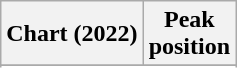<table class="wikitable sortable plainrowheaders" style="text-align:center">
<tr>
<th scope="col">Chart (2022)</th>
<th scope="col">Peak<br>position</th>
</tr>
<tr>
</tr>
<tr>
</tr>
</table>
